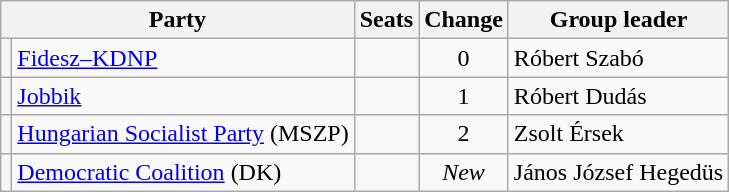<table class="wikitable">
<tr>
<th colspan=2>Party</th>
<th>Seats</th>
<th>Change</th>
<th>Group leader</th>
</tr>
<tr>
<td bgcolor=></td>
<td><a href='#'>Fidesz–KDNP</a></td>
<td style="text-align:center"></td>
<td align="center"> 0</td>
<td>Róbert Szabó</td>
</tr>
<tr>
<td bgcolor=></td>
<td><a href='#'>Jobbik</a></td>
<td style="text-align:center"></td>
<td align="center"> 1</td>
<td>Róbert Dudás</td>
</tr>
<tr>
<td bgcolor=></td>
<td><a href='#'>Hungarian Socialist Party</a> (MSZP)</td>
<td style="text-align:center"></td>
<td align="center"> 2</td>
<td>Zsolt Érsek</td>
</tr>
<tr>
<td bgcolor=></td>
<td><a href='#'>Democratic Coalition</a> (DK)</td>
<td style="text-align:center"></td>
<td align="center"><em>New</em></td>
<td>János József Hegedüs</td>
</tr>
</table>
